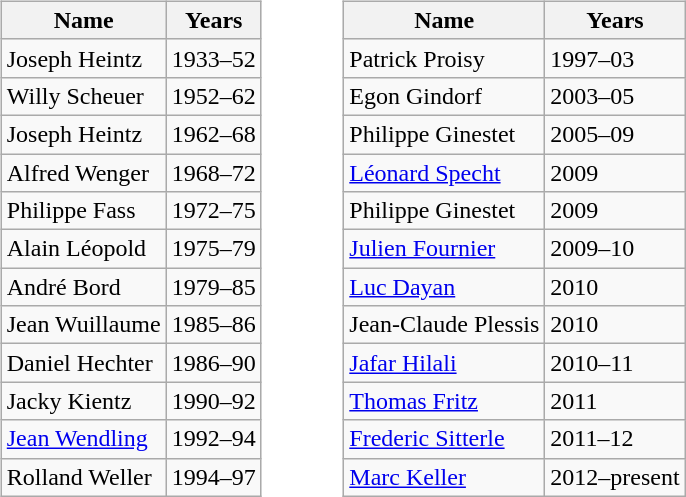<table>
<tr>
<td width="10"> </td>
<td valign="top"><br><table class="wikitable" style="text-align:center;">
<tr>
<th>Name</th>
<th>Years</th>
</tr>
<tr>
<td align=left>Joseph Heintz</td>
<td align=left>1933–52</td>
</tr>
<tr>
<td align=left>Willy Scheuer</td>
<td align=left>1952–62</td>
</tr>
<tr>
<td align=left>Joseph Heintz</td>
<td align=left>1962–68</td>
</tr>
<tr>
<td align=left>Alfred Wenger</td>
<td align=left>1968–72</td>
</tr>
<tr>
<td align=left>Philippe Fass</td>
<td align=left>1972–75</td>
</tr>
<tr>
<td align=left>Alain Léopold</td>
<td align=left>1975–79</td>
</tr>
<tr>
<td align=left>André Bord</td>
<td align=left>1979–85</td>
</tr>
<tr>
<td align=left>Jean Wuillaume</td>
<td align=left>1985–86</td>
</tr>
<tr>
<td align=left>Daniel Hechter</td>
<td align=left>1986–90</td>
</tr>
<tr>
<td align=left>Jacky Kientz</td>
<td align=left>1990–92</td>
</tr>
<tr>
<td align=left><a href='#'>Jean Wendling</a></td>
<td align=left>1992–94</td>
</tr>
<tr>
<td align=left>Rolland Weller</td>
<td align=left>1994–97</td>
</tr>
</table>
</td>
<td width="30"> </td>
<td valign="top"><br><table class="wikitable" style="text-align:center;">
<tr>
<th>Name</th>
<th>Years</th>
</tr>
<tr>
<td align=left>Patrick Proisy</td>
<td align=left>1997–03</td>
</tr>
<tr>
<td align=left>Egon Gindorf</td>
<td align=left>2003–05</td>
</tr>
<tr>
<td align=left>Philippe Ginestet</td>
<td align=left>2005–09</td>
</tr>
<tr>
<td align=left><a href='#'>Léonard Specht</a></td>
<td align=left>2009</td>
</tr>
<tr>
<td align=left>Philippe Ginestet</td>
<td align=left>2009</td>
</tr>
<tr>
<td align=left><a href='#'>Julien Fournier</a></td>
<td align=left>2009–10</td>
</tr>
<tr>
<td align=left><a href='#'>Luc Dayan</a></td>
<td align=left>2010</td>
</tr>
<tr>
<td align=left>Jean-Claude Plessis</td>
<td align=left>2010</td>
</tr>
<tr>
<td align=left><a href='#'>Jafar Hilali</a></td>
<td align=left>2010–11</td>
</tr>
<tr>
<td align=left><a href='#'>Thomas Fritz</a></td>
<td align=left>2011</td>
</tr>
<tr>
<td align=left><a href='#'>Frederic Sitterle</a></td>
<td align=left>2011–12</td>
</tr>
<tr>
<td align=left><a href='#'>Marc Keller</a></td>
<td align=left>2012–present</td>
</tr>
</table>
</td>
</tr>
</table>
